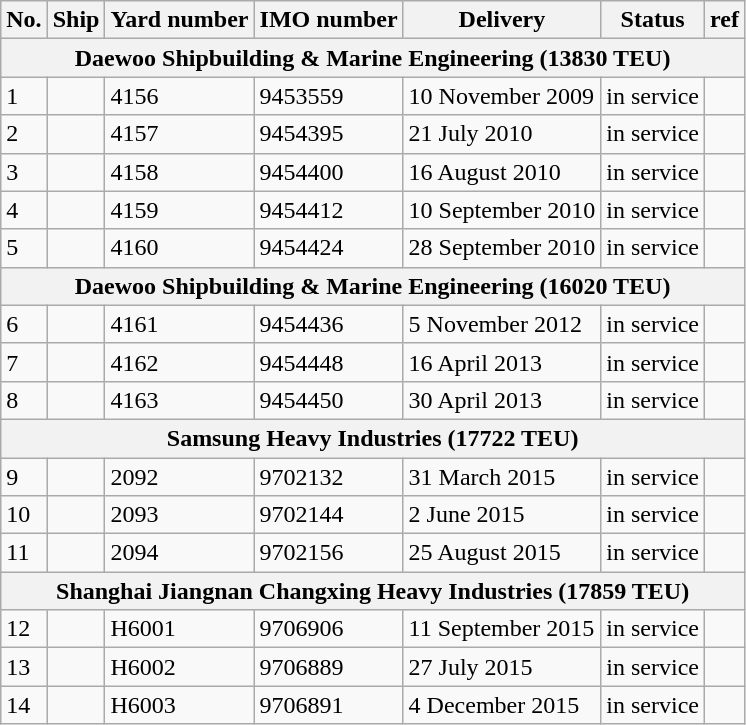<table class="wikitable" style="text-aligjacn:center">
<tr>
<th>No.</th>
<th>Ship</th>
<th>Yard number</th>
<th>IMO number</th>
<th>Delivery</th>
<th>Status</th>
<th>ref</th>
</tr>
<tr>
<th colspan="7" style="text-align:center">Daewoo Shipbuilding & Marine Engineering (13830 TEU)</th>
</tr>
<tr>
<td>1</td>
<td></td>
<td>4156</td>
<td>9453559</td>
<td>10 November 2009</td>
<td>in service</td>
<td></td>
</tr>
<tr>
<td>2</td>
<td></td>
<td>4157</td>
<td>9454395</td>
<td>21 July 2010</td>
<td>in service</td>
<td></td>
</tr>
<tr>
<td>3</td>
<td></td>
<td>4158</td>
<td>9454400</td>
<td>16 August 2010</td>
<td>in service</td>
<td></td>
</tr>
<tr>
<td>4</td>
<td></td>
<td>4159</td>
<td>9454412</td>
<td>10 September 2010</td>
<td>in service</td>
<td></td>
</tr>
<tr>
<td>5</td>
<td></td>
<td>4160</td>
<td>9454424</td>
<td>28 September 2010</td>
<td>in service</td>
<td></td>
</tr>
<tr>
<th colspan="7" style="text-align:center">Daewoo Shipbuilding & Marine Engineering (16020 TEU)</th>
</tr>
<tr>
<td>6</td>
<td></td>
<td>4161</td>
<td>9454436</td>
<td>5 November 2012</td>
<td>in service</td>
<td></td>
</tr>
<tr>
<td>7</td>
<td></td>
<td>4162</td>
<td>9454448</td>
<td>16 April 2013</td>
<td>in service</td>
<td></td>
</tr>
<tr>
<td>8</td>
<td></td>
<td>4163</td>
<td>9454450</td>
<td>30 April 2013</td>
<td>in service</td>
<td></td>
</tr>
<tr>
<th colspan="7" style="text-align:center">Samsung Heavy Industries (17722 TEU)</th>
</tr>
<tr>
<td>9</td>
<td></td>
<td>2092</td>
<td>9702132</td>
<td>31 March 2015</td>
<td>in service</td>
<td></td>
</tr>
<tr>
<td>10</td>
<td></td>
<td>2093</td>
<td>9702144</td>
<td>2 June 2015</td>
<td>in service</td>
<td></td>
</tr>
<tr>
<td>11</td>
<td></td>
<td>2094</td>
<td>9702156</td>
<td>25 August 2015</td>
<td>in service</td>
<td></td>
</tr>
<tr>
<th colspan="7" style="text-align:center">Shanghai Jiangnan Changxing Heavy Industries (17859 TEU)</th>
</tr>
<tr>
<td>12</td>
<td></td>
<td>H6001</td>
<td>9706906</td>
<td>11 September 2015</td>
<td>in service</td>
<td></td>
</tr>
<tr>
<td>13</td>
<td></td>
<td>H6002</td>
<td>9706889</td>
<td>27 July 2015</td>
<td>in service</td>
<td></td>
</tr>
<tr>
<td>14</td>
<td></td>
<td>H6003</td>
<td>9706891</td>
<td>4 December 2015</td>
<td>in service</td>
<td></td>
</tr>
</table>
